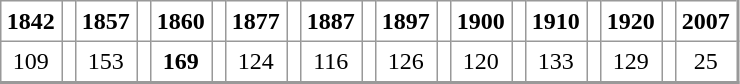<table align="center" rules="all" cellspacing="0" cellpadding="4" style="border: 1px solid #999; border-right: 2px solid #999; border-bottom:2px solid #999">
<tr>
<th>1842</th>
<th></th>
<th>1857</th>
<th></th>
<th>1860</th>
<th></th>
<th>1877</th>
<th></th>
<th>1887</th>
<th></th>
<th>1897</th>
<th></th>
<th>1900</th>
<th></th>
<th>1910</th>
<th></th>
<th>1920</th>
<th></th>
<th>2007</th>
</tr>
<tr>
<td align=center>109</td>
<td></td>
<td align=center>153</td>
<td></td>
<td align=center><strong>169</strong></td>
<td></td>
<td align=center>124</td>
<td></td>
<td align=center>116</td>
<td></td>
<td align=center>126</td>
<td></td>
<td align=center>120</td>
<td></td>
<td align=center>133</td>
<td></td>
<td align=center>129</td>
<td></td>
<td align=center>25</td>
</tr>
</table>
